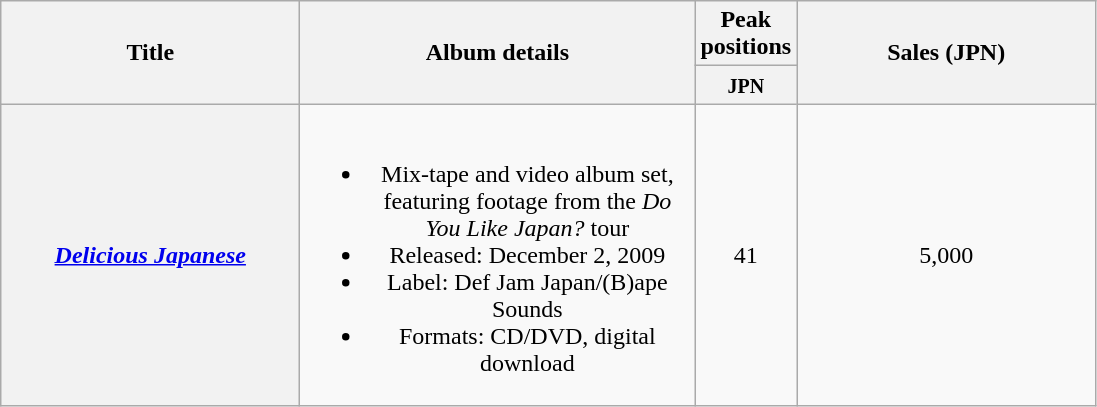<table class="wikitable plainrowheaders" style="text-align:center;">
<tr>
<th style="width:12em;" rowspan="2">Title</th>
<th style="width:16em;" rowspan="2">Album details</th>
<th colspan="1">Peak positions</th>
<th style="width:12em;" rowspan="2">Sales (JPN)</th>
</tr>
<tr>
<th style="width:2.5em;"><small>JPN</small><br></th>
</tr>
<tr>
<th scope="row"><em><a href='#'>Delicious Japanese</a></em></th>
<td><br><ul><li>Mix-tape and video album set, featuring footage from the <em>Do You Like Japan?</em> tour</li><li>Released: December 2, 2009 </li><li>Label: Def Jam Japan/(B)ape Sounds</li><li>Formats: CD/DVD, digital download</li></ul></td>
<td>41</td>
<td>5,000</td>
</tr>
</table>
